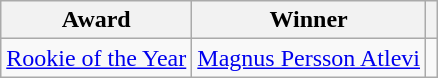<table class="wikitable">
<tr>
<th>Award</th>
<th>Winner</th>
<th></th>
</tr>
<tr>
<td><a href='#'>Rookie of the Year</a></td>
<td> <a href='#'>Magnus Persson Atlevi</a></td>
<td></td>
</tr>
</table>
